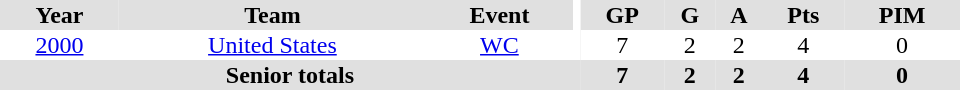<table border="0" cellpadding="1" cellspacing="0" ID="Table3" style="text-align:center; width:40em">
<tr bgcolor="#e0e0e0">
<th>Year</th>
<th>Team</th>
<th>Event</th>
<th rowspan="102" bgcolor="#ffffff"></th>
<th>GP</th>
<th>G</th>
<th>A</th>
<th>Pts</th>
<th>PIM</th>
</tr>
<tr>
<td><a href='#'>2000</a></td>
<td><a href='#'>United States</a></td>
<td><a href='#'>WC</a></td>
<td>7</td>
<td>2</td>
<td>2</td>
<td>4</td>
<td>0</td>
</tr>
<tr bgcolor="#e0e0e0">
<th colspan="4">Senior totals</th>
<th>7</th>
<th>2</th>
<th>2</th>
<th>4</th>
<th>0</th>
</tr>
</table>
